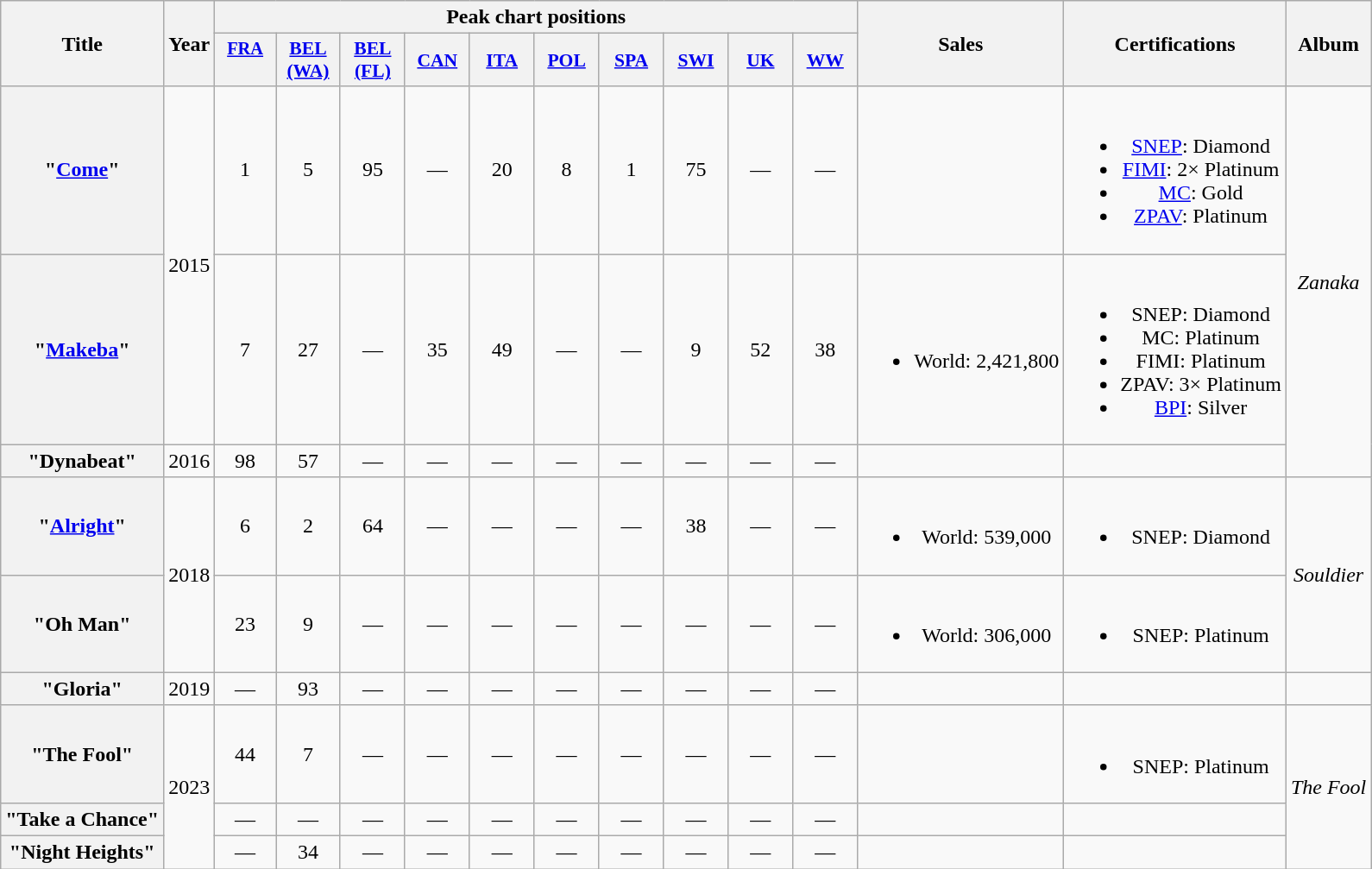<table class="wikitable plainrowheaders" style="text-align:center;">
<tr>
<th scope="col" rowspan="2">Title</th>
<th scope="col" rowspan="2">Year</th>
<th scope="col" colspan="10">Peak chart positions</th>
<th scope="col" rowspan="2">Sales</th>
<th scope="col" rowspan="2">Certifications</th>
<th scope="col" rowspan="2">Album</th>
</tr>
<tr>
<th scope="col" style="width:3em;font-size:85%;"><a href='#'>FRA</a><br><br></th>
<th scope="col" style="width:3em;font-size:90%;"><a href='#'>BEL<br>(WA)</a><br></th>
<th scope="col" style="width:3em;font-size:90%;"><a href='#'>BEL<br>(FL)</a><br></th>
<th scope="col" style="width:3em;font-size:90%;"><a href='#'>CAN</a><br></th>
<th scope="col" style="width:3em;font-size:90%;"><a href='#'>ITA</a><br></th>
<th scope="col" style="width:3em;font-size:90%;"><a href='#'>POL</a><br></th>
<th scope="col" style="width:3em;font-size:90%;"><a href='#'>SPA</a><br></th>
<th scope="col" style="width:3em;font-size:90%;"><a href='#'>SWI</a><br></th>
<th scope="col" style="width:3em;font-size:90%;"><a href='#'>UK</a><br></th>
<th scope="col" style="width:3em;font-size:90%;"><a href='#'>WW</a><br></th>
</tr>
<tr>
<th scope="row">"<a href='#'>Come</a>"</th>
<td rowspan="2">2015</td>
<td>1</td>
<td>5</td>
<td>95</td>
<td>—</td>
<td>20</td>
<td>8</td>
<td>1</td>
<td>75</td>
<td>—</td>
<td>—</td>
<td></td>
<td><br><ul><li><a href='#'>SNEP</a>: Diamond</li><li><a href='#'>FIMI</a>: 2× Platinum</li><li><a href='#'>MC</a>: Gold</li><li><a href='#'>ZPAV</a>: Platinum</li></ul></td>
<td rowspan="3"><em>Zanaka</em></td>
</tr>
<tr>
<th scope="row">"<a href='#'>Makeba</a>"</th>
<td>7</td>
<td>27</td>
<td>—</td>
<td>35</td>
<td>49<br></td>
<td>—</td>
<td>—</td>
<td>9</td>
<td>52</td>
<td>38</td>
<td><br><ul><li>World: 2,421,800</li></ul></td>
<td><br><ul><li>SNEP: Diamond</li><li>MC: Platinum</li><li>FIMI: Platinum</li><li>ZPAV: 3× Platinum</li><li><a href='#'>BPI</a>: Silver</li></ul></td>
</tr>
<tr>
<th scope="row">"Dynabeat"</th>
<td>2016</td>
<td>98</td>
<td>57</td>
<td>—</td>
<td>—</td>
<td>—</td>
<td>—</td>
<td>—</td>
<td>—</td>
<td>—</td>
<td>—</td>
<td></td>
<td></td>
</tr>
<tr>
<th scope="row">"<a href='#'>Alright</a>"</th>
<td rowspan="2">2018</td>
<td>6</td>
<td>2</td>
<td>64</td>
<td>—</td>
<td>—</td>
<td>—</td>
<td>—</td>
<td>38</td>
<td>—</td>
<td>—</td>
<td><br><ul><li>World: 539,000</li></ul></td>
<td><br><ul><li>SNEP: Diamond</li></ul></td>
<td rowspan="2"><em>Souldier</em></td>
</tr>
<tr>
<th scope="row">"Oh Man"</th>
<td>23</td>
<td>9</td>
<td>—</td>
<td>—</td>
<td>—</td>
<td>—</td>
<td>—</td>
<td>—</td>
<td>—</td>
<td>—</td>
<td><br><ul><li>World: 306,000</li></ul></td>
<td><br><ul><li>SNEP: Platinum</li></ul></td>
</tr>
<tr>
<th scope="row">"Gloria"</th>
<td>2019</td>
<td>—</td>
<td>93</td>
<td>—</td>
<td>—</td>
<td>—</td>
<td>—</td>
<td>—</td>
<td>—</td>
<td>—</td>
<td>—</td>
<td></td>
<td></td>
<td></td>
</tr>
<tr>
<th scope="row">"The Fool"</th>
<td rowspan="3">2023</td>
<td>44</td>
<td>7</td>
<td>—</td>
<td>—</td>
<td>—</td>
<td>—</td>
<td>—</td>
<td>—</td>
<td>—</td>
<td>—</td>
<td></td>
<td><br><ul><li>SNEP: Platinum</li></ul></td>
<td rowspan="3"><em>The Fool</em></td>
</tr>
<tr>
<th scope="row">"Take a Chance"</th>
<td>—</td>
<td>—</td>
<td>—</td>
<td>—</td>
<td>—</td>
<td>—</td>
<td>—</td>
<td>—</td>
<td>—</td>
<td>—</td>
<td></td>
<td></td>
</tr>
<tr>
<th scope="row">"Night Heights"</th>
<td>—</td>
<td>34</td>
<td>—</td>
<td>—</td>
<td>—</td>
<td>—</td>
<td>—</td>
<td>—</td>
<td>—</td>
<td>—</td>
<td></td>
<td></td>
</tr>
</table>
